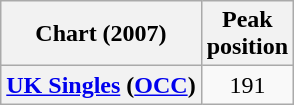<table class="wikitable plainrowheaders" style="text-align:center">
<tr>
<th scope="col">Chart (2007)</th>
<th scope="col">Peak<br> position</th>
</tr>
<tr>
<th scope="row"><a href='#'>UK Singles</a> (<a href='#'>OCC</a>)</th>
<td>191</td>
</tr>
</table>
